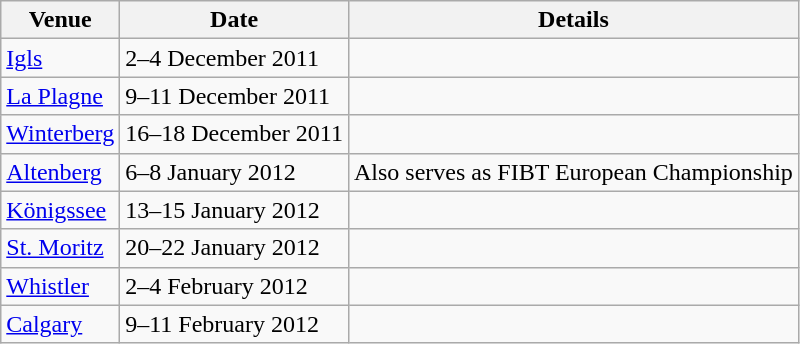<table class= wikitable>
<tr>
<th>Venue</th>
<th>Date</th>
<th>Details</th>
</tr>
<tr>
<td> <a href='#'>Igls</a></td>
<td>2–4 December 2011</td>
<td></td>
</tr>
<tr>
<td> <a href='#'>La Plagne</a></td>
<td>9–11 December 2011</td>
<td></td>
</tr>
<tr>
<td> <a href='#'>Winterberg</a></td>
<td>16–18 December 2011</td>
<td></td>
</tr>
<tr>
<td> <a href='#'>Altenberg</a></td>
<td>6–8 January 2012</td>
<td>Also serves as FIBT European Championship</td>
</tr>
<tr>
<td> <a href='#'>Königssee</a></td>
<td>13–15 January 2012</td>
<td></td>
</tr>
<tr>
<td> <a href='#'>St. Moritz</a></td>
<td>20–22 January 2012</td>
<td></td>
</tr>
<tr>
<td> <a href='#'>Whistler</a></td>
<td>2–4 February 2012</td>
<td></td>
</tr>
<tr>
<td> <a href='#'>Calgary</a></td>
<td>9–11 February 2012</td>
<td></td>
</tr>
</table>
